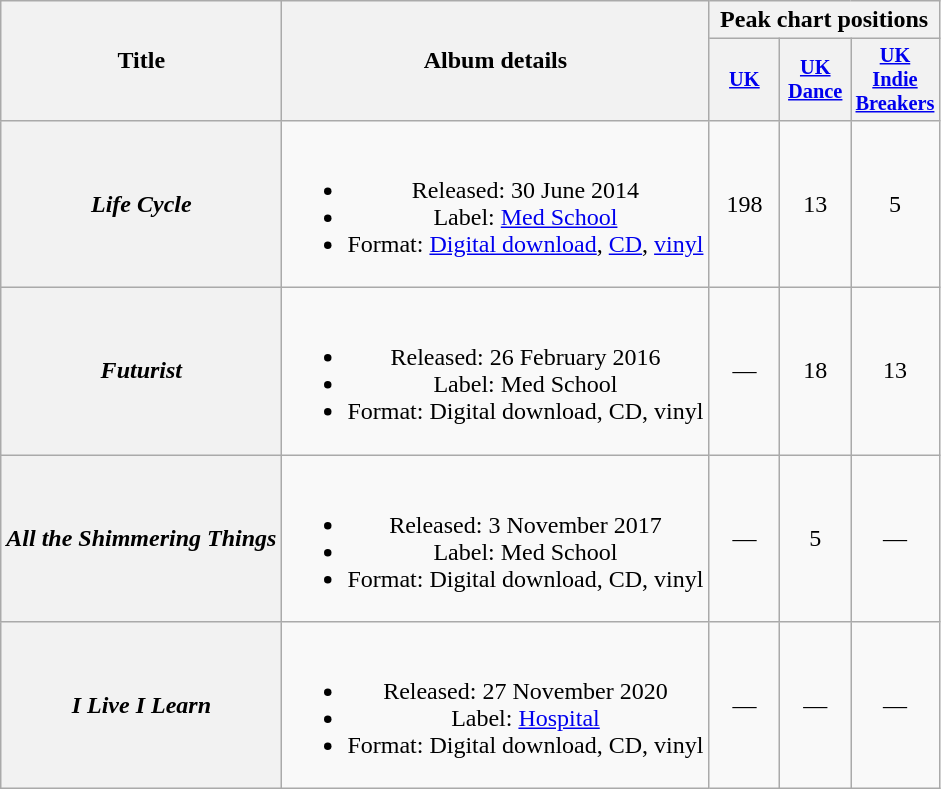<table class="wikitable plainrowheaders" style="text-align:center;">
<tr>
<th scope="col" rowspan="2">Title</th>
<th scope="col" rowspan="2">Album details</th>
<th scope="col" colspan="3">Peak chart positions</th>
</tr>
<tr>
<th scope="col" style="width:3em;font-size:85%;"><a href='#'>UK</a><br></th>
<th scope="col" style="width:3em;font-size:85%;"><a href='#'>UK Dance</a><br></th>
<th scope="col" style="width:3em;font-size:85%;"><a href='#'>UK Indie Breakers</a><br></th>
</tr>
<tr>
<th scope="row"><em>Life Cycle</em></th>
<td><br><ul><li>Released: 30 June 2014</li><li>Label: <a href='#'>Med School</a></li><li>Format: <a href='#'>Digital download</a>, <a href='#'>CD</a>, <a href='#'>vinyl</a></li></ul></td>
<td>198</td>
<td>13</td>
<td>5</td>
</tr>
<tr>
<th scope="row"><em>Futurist</em></th>
<td><br><ul><li>Released: 26 February 2016</li><li>Label: Med School</li><li>Format: Digital download, CD, vinyl</li></ul></td>
<td>—</td>
<td>18</td>
<td>13</td>
</tr>
<tr>
<th scope="row"><em>All the Shimmering Things</em></th>
<td><br><ul><li>Released: 3 November 2017</li><li>Label: Med School</li><li>Format: Digital download, CD, vinyl</li></ul></td>
<td>—</td>
<td>5</td>
<td>—</td>
</tr>
<tr>
<th scope="row"><em>I Live I Learn</em></th>
<td><br><ul><li>Released: 27 November 2020</li><li>Label: <a href='#'>Hospital</a></li><li>Format: Digital download, CD, vinyl</li></ul></td>
<td>—</td>
<td>—</td>
<td>—</td>
</tr>
</table>
